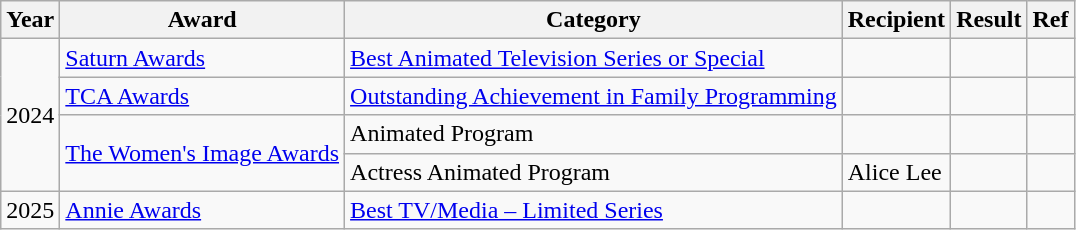<table class="wikitable sortable plainrowheaders">
<tr>
<th>Year</th>
<th>Award</th>
<th>Category</th>
<th>Recipient</th>
<th>Result</th>
<th>Ref</th>
</tr>
<tr>
<td rowspan="4" align="center">2024</td>
<td><a href='#'>Saturn Awards</a></td>
<td><a href='#'>Best Animated Television Series or Special</a></td>
<td></td>
<td></td>
<td align="center"></td>
</tr>
<tr>
<td><a href='#'>TCA Awards</a></td>
<td><a href='#'>Outstanding Achievement in Family Programming</a></td>
<td></td>
<td></td>
<td align="center"></td>
</tr>
<tr>
<td rowspan="2"><a href='#'>The Women's Image Awards</a></td>
<td>Animated Program</td>
<td></td>
<td></td>
<td align="center"></td>
</tr>
<tr>
<td>Actress Animated Program</td>
<td>Alice Lee</td>
<td></td>
<td align="center"></td>
</tr>
<tr>
<td align="center">2025</td>
<td><a href='#'>Annie Awards</a></td>
<td><a href='#'>Best TV/Media – Limited Series</a></td>
<td></td>
<td></td>
<td align="center"></td>
</tr>
</table>
